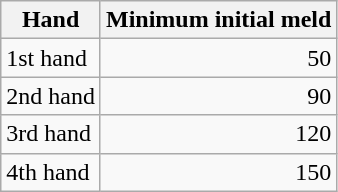<table class="wikitable">
<tr ---->
<th>Hand</th>
<th align="right">Minimum initial meld</th>
</tr>
<tr ---->
<td>1st hand</td>
<td align="right">50</td>
</tr>
<tr ---->
<td>2nd hand</td>
<td align="right">90</td>
</tr>
<tr ---->
<td>3rd hand</td>
<td align="right">120</td>
</tr>
<tr ---->
<td>4th hand</td>
<td align="right">150</td>
</tr>
</table>
